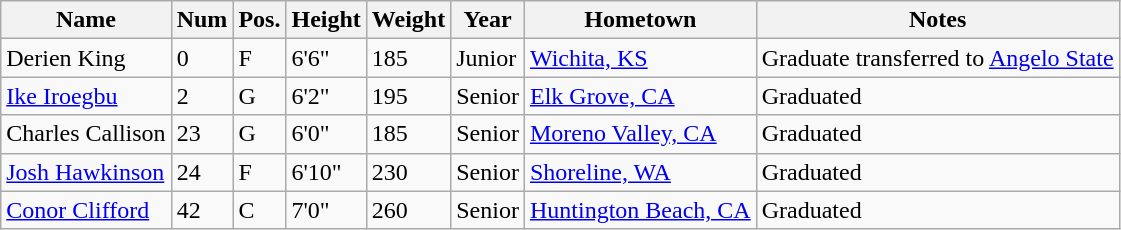<table class="wikitable sortable" border="1">
<tr>
<th>Name</th>
<th>Num</th>
<th>Pos.</th>
<th>Height</th>
<th>Weight</th>
<th>Year</th>
<th>Hometown</th>
<th class="unsortable">Notes</th>
</tr>
<tr>
<td>Derien King</td>
<td>0</td>
<td>F</td>
<td>6'6"</td>
<td>185</td>
<td>Junior</td>
<td><a href='#'>Wichita, KS</a></td>
<td>Graduate transferred to <a href='#'>Angelo State</a></td>
</tr>
<tr>
<td><a href='#'>Ike Iroegbu</a></td>
<td>2</td>
<td>G</td>
<td>6'2"</td>
<td>195</td>
<td>Senior</td>
<td><a href='#'>Elk Grove, CA</a></td>
<td>Graduated</td>
</tr>
<tr>
<td>Charles Callison</td>
<td>23</td>
<td>G</td>
<td>6'0"</td>
<td>185</td>
<td>Senior</td>
<td><a href='#'>Moreno Valley, CA</a></td>
<td>Graduated</td>
</tr>
<tr>
<td><a href='#'>Josh Hawkinson</a></td>
<td>24</td>
<td>F</td>
<td>6'10"</td>
<td>230</td>
<td>Senior</td>
<td><a href='#'>Shoreline, WA</a></td>
<td>Graduated</td>
</tr>
<tr>
<td><a href='#'>Conor Clifford</a></td>
<td>42</td>
<td>C</td>
<td>7'0"</td>
<td>260</td>
<td>Senior</td>
<td><a href='#'>Huntington Beach, CA</a></td>
<td>Graduated</td>
</tr>
</table>
